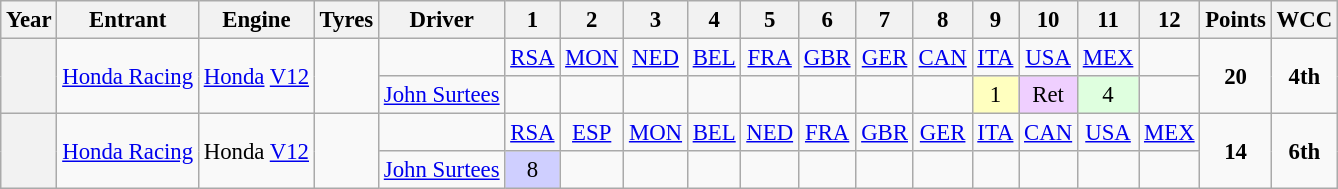<table class="wikitable" style="text-align:center; font-size:95%">
<tr>
<th>Year</th>
<th>Entrant</th>
<th>Engine</th>
<th>Tyres</th>
<th>Driver</th>
<th>1</th>
<th>2</th>
<th>3</th>
<th>4</th>
<th>5</th>
<th>6</th>
<th>7</th>
<th>8</th>
<th>9</th>
<th>10</th>
<th>11</th>
<th>12</th>
<th>Points</th>
<th>WCC</th>
</tr>
<tr>
<th rowspan="2"></th>
<td rowspan="2"><a href='#'>Honda Racing</a></td>
<td rowspan="2"><a href='#'>Honda</a> <a href='#'>V12</a></td>
<td rowspan="2"></td>
<td></td>
<td><a href='#'>RSA</a></td>
<td><a href='#'>MON</a></td>
<td><a href='#'>NED</a></td>
<td><a href='#'>BEL</a></td>
<td><a href='#'>FRA</a></td>
<td><a href='#'>GBR</a></td>
<td><a href='#'>GER</a></td>
<td><a href='#'>CAN</a></td>
<td><a href='#'>ITA</a></td>
<td><a href='#'>USA</a></td>
<td><a href='#'>MEX</a></td>
<td></td>
<td rowspan="2"><strong>20</strong></td>
<td rowspan="2"><strong>4th</strong></td>
</tr>
<tr>
<td><a href='#'>John Surtees</a></td>
<td></td>
<td></td>
<td></td>
<td></td>
<td></td>
<td></td>
<td></td>
<td></td>
<td style="background:#ffffbf;">1</td>
<td style="background:#efcfff;">Ret</td>
<td style="background:#dfffdf;">4</td>
<td></td>
</tr>
<tr>
<th rowspan="2"></th>
<td rowspan="2"><a href='#'>Honda Racing</a></td>
<td rowspan="2">Honda <a href='#'>V12</a></td>
<td rowspan="2"></td>
<td></td>
<td><a href='#'>RSA</a></td>
<td><a href='#'>ESP</a></td>
<td><a href='#'>MON</a></td>
<td><a href='#'>BEL</a></td>
<td><a href='#'>NED</a></td>
<td><a href='#'>FRA</a></td>
<td><a href='#'>GBR</a></td>
<td><a href='#'>GER</a></td>
<td><a href='#'>ITA</a></td>
<td><a href='#'>CAN</a></td>
<td><a href='#'>USA</a></td>
<td><a href='#'>MEX</a></td>
<td rowspan="2"><strong>14</strong></td>
<td rowspan="2"><strong>6th</strong></td>
</tr>
<tr>
<td><a href='#'>John Surtees</a></td>
<td style="background:#cfcfff;">8</td>
<td></td>
<td></td>
<td></td>
<td></td>
<td></td>
<td></td>
<td></td>
<td></td>
<td></td>
<td></td>
<td></td>
</tr>
</table>
